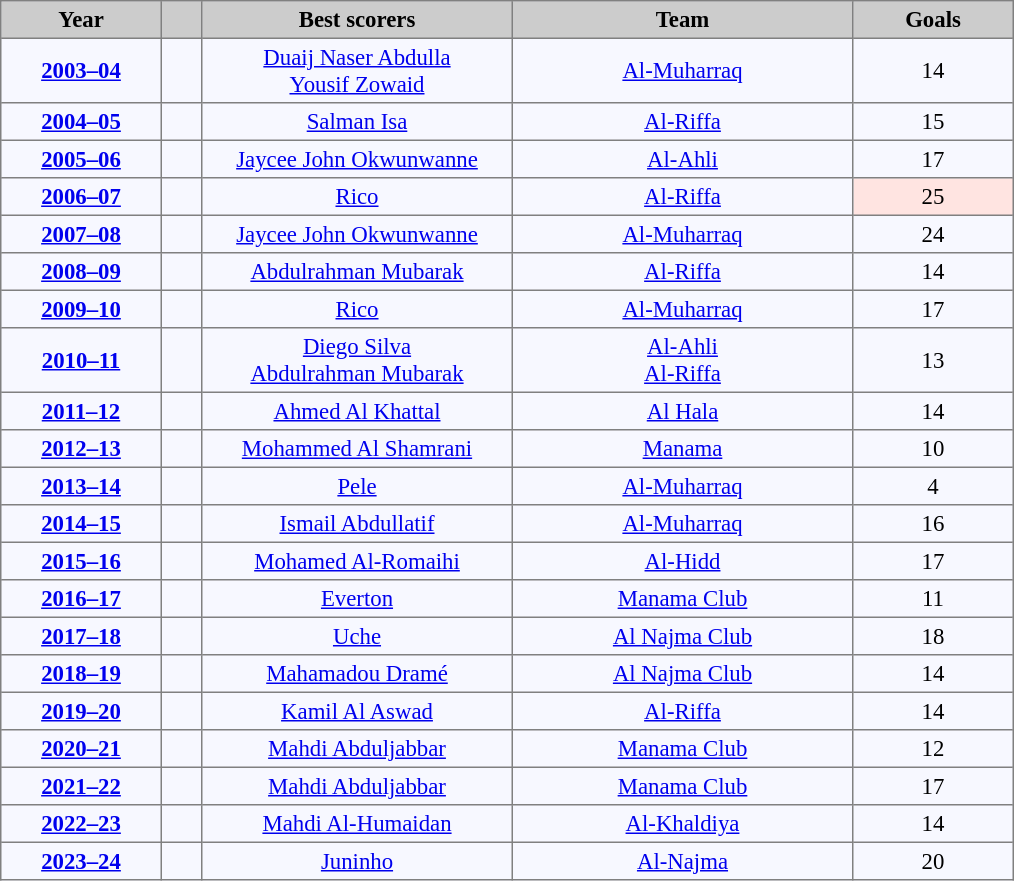<table bgcolor="#f7f8ff" align="center" cellpadding="3" cellspacing="0" border="1" style="font-size: 95%; border: gray solid 1px; border-collapse: collapse;">
<tr bgcolor="#CCCCCC" align="center">
<td width="100"><strong>Year</strong></td>
<td width="20"></td>
<td width="200"><strong>Best scorers</strong></td>
<td width="220"><strong>Team</strong></td>
<td width="100"><strong>Goals</strong></td>
</tr>
<tr align=center>
<td><strong><a href='#'>2003–04</a></strong></td>
<td></td>
<td><a href='#'>Duaij Naser Abdulla</a><br><a href='#'>Yousif Zowaid</a></td>
<td><a href='#'>Al-Muharraq</a></td>
<td>14 </td>
</tr>
<tr align=center>
<td><strong><a href='#'>2004–05</a></strong></td>
<td></td>
<td><a href='#'>Salman Isa</a></td>
<td><a href='#'>Al-Riffa</a></td>
<td>15 </td>
</tr>
<tr align=center>
<td><strong><a href='#'>2005–06</a></strong></td>
<td></td>
<td><a href='#'>Jaycee John Okwunwanne</a></td>
<td><a href='#'>Al-Ahli</a></td>
<td>17 </td>
</tr>
<tr align=center>
<td><strong><a href='#'>2006–07</a></strong></td>
<td></td>
<td><a href='#'>Rico</a></td>
<td><a href='#'>Al-Riffa</a></td>
<td bgcolor=mistyrose>25 </td>
</tr>
<tr align=center>
<td><strong><a href='#'>2007–08</a></strong></td>
<td></td>
<td><a href='#'>Jaycee John Okwunwanne</a></td>
<td><a href='#'>Al-Muharraq</a></td>
<td>24 </td>
</tr>
<tr align=center>
<td><strong><a href='#'>2008–09</a></strong></td>
<td></td>
<td><a href='#'>Abdulrahman Mubarak</a></td>
<td><a href='#'>Al-Riffa</a></td>
<td>14 </td>
</tr>
<tr align=center>
<td><strong><a href='#'>2009–10</a></strong></td>
<td></td>
<td><a href='#'>Rico</a></td>
<td><a href='#'>Al-Muharraq</a></td>
<td>17 </td>
</tr>
<tr align=center>
<td><strong><a href='#'>2010–11</a></strong></td>
<td><br></td>
<td><a href='#'>Diego Silva</a><br><a href='#'>Abdulrahman Mubarak</a></td>
<td><a href='#'>Al-Ahli</a><br><a href='#'>Al-Riffa</a></td>
<td>13</td>
</tr>
<tr align=center>
<td><strong><a href='#'>2011–12</a></strong></td>
<td></td>
<td><a href='#'>Ahmed Al Khattal</a></td>
<td><a href='#'>Al Hala</a></td>
<td>14 </td>
</tr>
<tr align=center>
<td><strong><a href='#'>2012–13</a></strong></td>
<td></td>
<td><a href='#'>Mohammed Al Shamrani</a></td>
<td><a href='#'>Manama</a></td>
<td>10 </td>
</tr>
<tr align=center>
<td><strong><a href='#'>2013–14</a></strong></td>
<td></td>
<td><a href='#'>Pele</a></td>
<td><a href='#'>Al-Muharraq</a></td>
<td>4 </td>
</tr>
<tr align=center>
<td><strong><a href='#'>2014–15</a></strong></td>
<td></td>
<td><a href='#'>Ismail Abdullatif</a></td>
<td><a href='#'>Al-Muharraq</a></td>
<td>16 </td>
</tr>
<tr align=center>
<td><strong><a href='#'>2015–16</a></strong></td>
<td></td>
<td><a href='#'>Mohamed Al-Romaihi</a></td>
<td><a href='#'>Al-Hidd</a></td>
<td>17 </td>
</tr>
<tr align=center>
<td><strong><a href='#'>2016–17</a></strong></td>
<td></td>
<td><a href='#'>Everton</a></td>
<td><a href='#'>Manama Club</a></td>
<td>11 </td>
</tr>
<tr align=center>
<td><strong><a href='#'>2017–18</a></strong></td>
<td></td>
<td><a href='#'>Uche</a></td>
<td><a href='#'>Al Najma Club</a></td>
<td>18 </td>
</tr>
<tr align=center>
<td><strong><a href='#'>2018–19</a></strong></td>
<td></td>
<td><a href='#'>Mahamadou Dramé</a></td>
<td><a href='#'>Al Najma Club</a></td>
<td>14 </td>
</tr>
<tr align=center>
<td><strong><a href='#'>2019–20</a></strong></td>
<td></td>
<td><a href='#'>Kamil Al Aswad</a></td>
<td><a href='#'>Al-Riffa</a></td>
<td>14 </td>
</tr>
<tr align=center>
<td><strong><a href='#'>2020–21</a></strong></td>
<td></td>
<td><a href='#'>Mahdi Abduljabbar</a></td>
<td><a href='#'>Manama Club</a></td>
<td>12</td>
</tr>
<tr align=center>
<td><strong><a href='#'>2021–22</a></strong></td>
<td></td>
<td><a href='#'>Mahdi Abduljabbar</a></td>
<td><a href='#'>Manama Club</a></td>
<td>17</td>
</tr>
<tr align=center>
<td><strong><a href='#'>2022–23</a></strong></td>
<td></td>
<td><a href='#'>Mahdi Al-Humaidan</a></td>
<td><a href='#'>Al-Khaldiya</a></td>
<td>14</td>
</tr>
<tr align=center>
<td><strong><a href='#'>2023–24</a></strong></td>
<td></td>
<td><a href='#'>Juninho</a></td>
<td><a href='#'>Al-Najma</a></td>
<td>20</td>
</tr>
</table>
